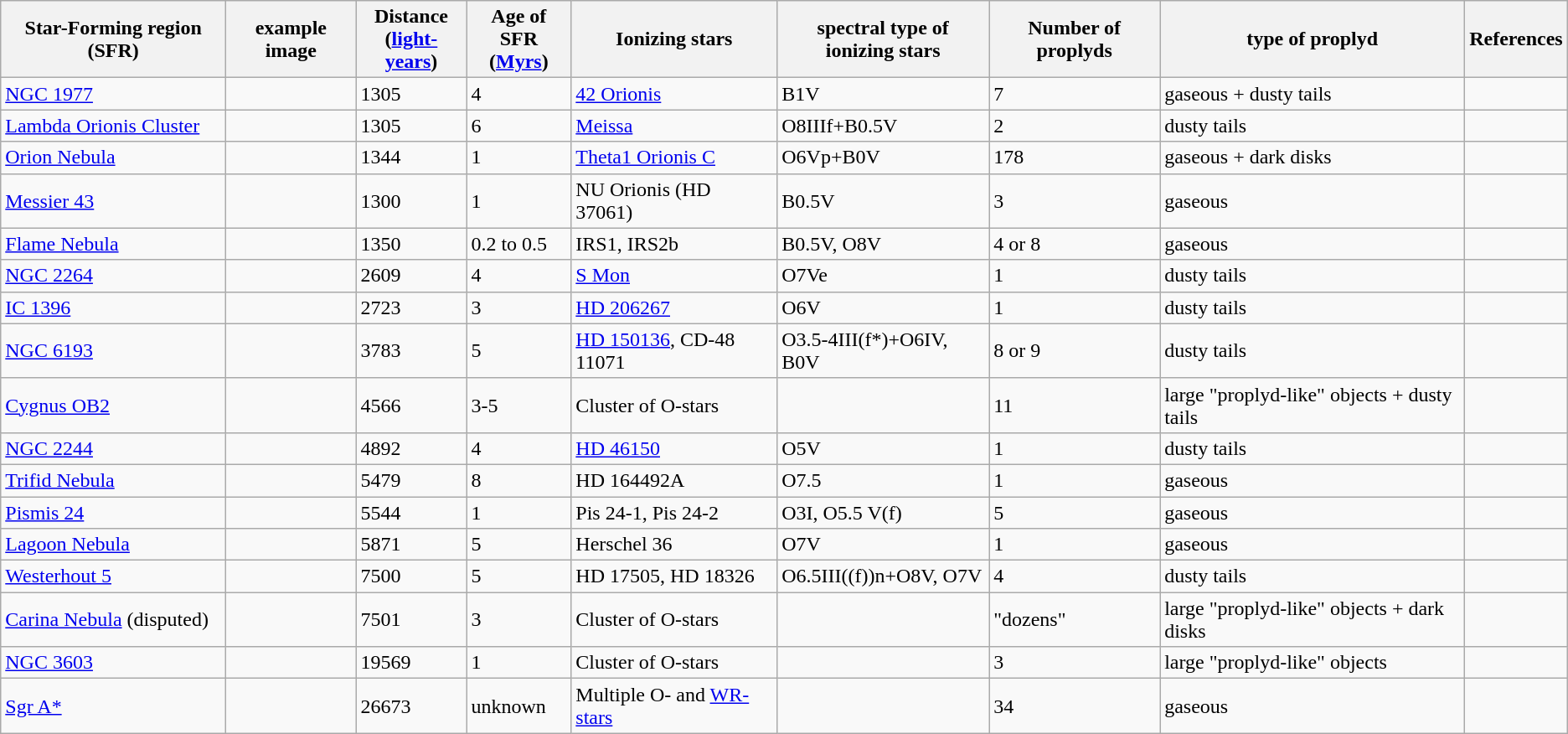<table class="wikitable">
<tr>
<th>Star-Forming region (SFR)</th>
<th>example image</th>
<th>Distance<br>(<a href='#'>light-years</a>)</th>
<th>Age of SFR<br>(<a href='#'>Myrs</a>)</th>
<th>Ionizing stars</th>
<th>spectral type of<br>ionizing stars</th>
<th>Number of proplyds</th>
<th>type of proplyd</th>
<th>References</th>
</tr>
<tr>
<td><a href='#'>NGC 1977</a></td>
<td></td>
<td>1305</td>
<td>4</td>
<td><a href='#'>42 Orionis</a></td>
<td>B1V</td>
<td>7</td>
<td>gaseous + dusty tails</td>
<td></td>
</tr>
<tr>
<td><a href='#'>Lambda Orionis Cluster</a></td>
<td></td>
<td>1305</td>
<td>6</td>
<td><a href='#'>Meissa</a></td>
<td>O8IIIf+B0.5V</td>
<td>2</td>
<td>dusty tails</td>
<td></td>
</tr>
<tr>
<td><a href='#'>Orion Nebula</a></td>
<td></td>
<td>1344</td>
<td>1</td>
<td><a href='#'>Theta1 Orionis C</a></td>
<td>O6Vp+B0V</td>
<td>178</td>
<td>gaseous + dark disks</td>
<td></td>
</tr>
<tr>
<td><a href='#'>Messier 43</a></td>
<td></td>
<td>1300</td>
<td>1</td>
<td>NU Orionis (HD 37061)</td>
<td>B0.5V</td>
<td>3</td>
<td>gaseous</td>
<td></td>
</tr>
<tr>
<td><a href='#'>Flame Nebula</a></td>
<td></td>
<td>1350</td>
<td>0.2 to 0.5</td>
<td>IRS1, IRS2b</td>
<td>B0.5V, O8V</td>
<td>4 or 8</td>
<td>gaseous</td>
<td></td>
</tr>
<tr>
<td><a href='#'>NGC 2264</a></td>
<td></td>
<td>2609</td>
<td>4</td>
<td><a href='#'>S Mon</a></td>
<td>O7Ve</td>
<td>1</td>
<td>dusty tails</td>
<td></td>
</tr>
<tr>
<td><a href='#'>IC 1396</a></td>
<td></td>
<td>2723</td>
<td>3</td>
<td><a href='#'>HD 206267</a></td>
<td>O6V</td>
<td>1</td>
<td>dusty tails</td>
<td></td>
</tr>
<tr>
<td><a href='#'>NGC 6193</a></td>
<td></td>
<td>3783</td>
<td>5</td>
<td><a href='#'>HD 150136</a>, CD-48 11071</td>
<td>O3.5-4III(f*)+O6IV, B0V</td>
<td>8 or 9</td>
<td>dusty tails</td>
<td></td>
</tr>
<tr>
<td><a href='#'>Cygnus OB2</a></td>
<td></td>
<td>4566</td>
<td>3-5</td>
<td>Cluster of O-stars</td>
<td></td>
<td>11</td>
<td>large "proplyd-like" objects + dusty tails</td>
<td></td>
</tr>
<tr>
<td><a href='#'>NGC 2244</a></td>
<td></td>
<td>4892</td>
<td>4</td>
<td><a href='#'>HD 46150</a></td>
<td>O5V</td>
<td>1</td>
<td>dusty tails</td>
<td></td>
</tr>
<tr>
<td><a href='#'>Trifid Nebula</a></td>
<td></td>
<td>5479</td>
<td>8</td>
<td>HD 164492A</td>
<td>O7.5</td>
<td>1</td>
<td>gaseous</td>
<td></td>
</tr>
<tr>
<td><a href='#'>Pismis 24</a></td>
<td></td>
<td>5544</td>
<td>1</td>
<td>Pis 24-1, Pis 24-2</td>
<td>O3I, O5.5 V(f)</td>
<td>5</td>
<td>gaseous</td>
<td></td>
</tr>
<tr>
<td><a href='#'>Lagoon Nebula</a></td>
<td></td>
<td>5871</td>
<td>5</td>
<td>Herschel 36</td>
<td>O7V</td>
<td>1</td>
<td>gaseous</td>
<td></td>
</tr>
<tr>
<td><a href='#'>Westerhout 5</a></td>
<td></td>
<td>7500</td>
<td>5</td>
<td>HD 17505, HD 18326</td>
<td>O6.5III((f))n+O8V, O7V</td>
<td>4</td>
<td>dusty tails</td>
<td></td>
</tr>
<tr>
<td><a href='#'>Carina Nebula</a> (disputed)</td>
<td></td>
<td>7501</td>
<td>3</td>
<td>Cluster of O-stars</td>
<td></td>
<td>"dozens"</td>
<td>large "proplyd-like" objects + dark disks</td>
<td></td>
</tr>
<tr>
<td><a href='#'>NGC 3603</a></td>
<td></td>
<td>19569</td>
<td>1</td>
<td>Cluster of O-stars</td>
<td></td>
<td>3</td>
<td>large "proplyd-like" objects</td>
<td></td>
</tr>
<tr>
<td><a href='#'>Sgr A*</a></td>
<td></td>
<td>26673</td>
<td>unknown</td>
<td>Multiple O- and <a href='#'>WR-stars</a></td>
<td></td>
<td>34</td>
<td>gaseous</td>
<td></td>
</tr>
</table>
